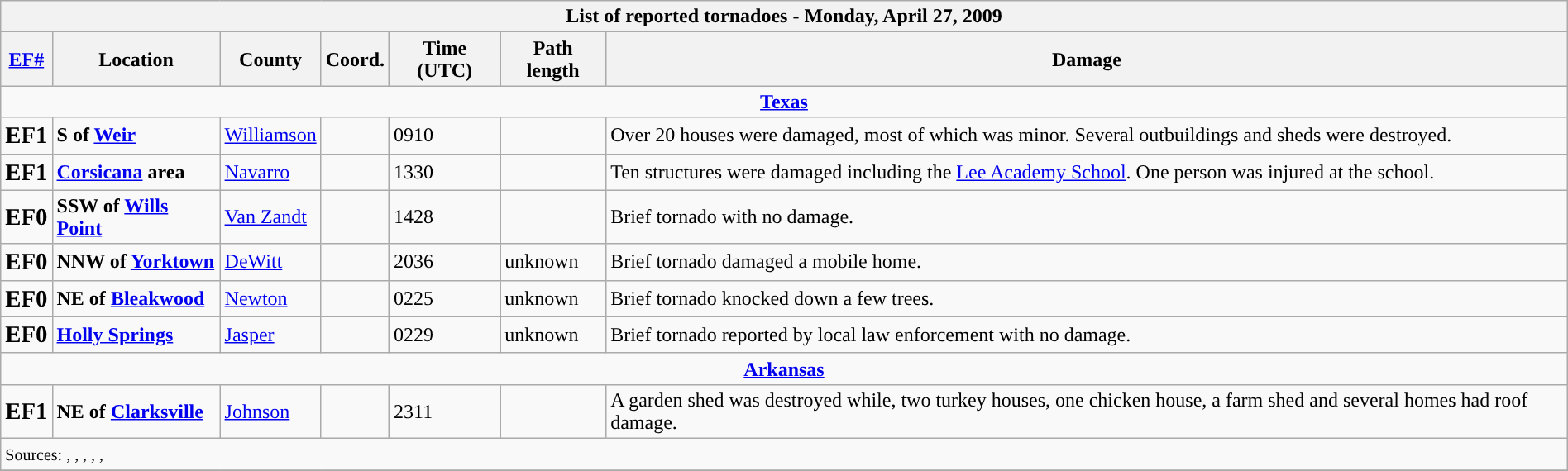<table class="wikitable collapsible" width="100%">
<tr>
<th colspan="7">List of reported tornadoes - Monday, April 27, 2009</th>
</tr>
<tr>
<th><a href='#'>EF#</a></th>
<th>Location</th>
<th>County</th>
<th>Coord.</th>
<th>Time (UTC)</th>
<th>Path length</th>
<th>Damage</th>
</tr>
<tr>
<td colspan="7" align=center><strong><a href='#'>Texas</a></strong></td>
</tr>
<tr>
<td><big><strong>EF1</strong></big></td>
<td><strong>S of <a href='#'>Weir</a></strong></td>
<td><a href='#'>Williamson</a></td>
<td></td>
<td>0910</td>
<td></td>
<td>Over 20 houses were damaged, most of which was minor. Several outbuildings and sheds were destroyed.</td>
</tr>
<tr>
<td><big><strong>EF1</strong></big></td>
<td><strong><a href='#'>Corsicana</a> area</strong></td>
<td><a href='#'>Navarro</a></td>
<td></td>
<td>1330</td>
<td></td>
<td>Ten structures were damaged including the <a href='#'>Lee Academy School</a>. One person was injured at the school.</td>
</tr>
<tr>
<td><big><strong>EF0</strong></big></td>
<td><strong>SSW of <a href='#'>Wills Point</a></strong></td>
<td><a href='#'>Van Zandt</a></td>
<td></td>
<td>1428</td>
<td></td>
<td>Brief tornado with no damage.</td>
</tr>
<tr>
<td><big><strong>EF0</strong></big></td>
<td><strong>NNW of <a href='#'>Yorktown</a></strong></td>
<td><a href='#'>DeWitt</a></td>
<td></td>
<td>2036</td>
<td>unknown</td>
<td>Brief tornado damaged a mobile home.</td>
</tr>
<tr>
<td><big><strong>EF0</strong></big></td>
<td><strong>NE of <a href='#'>Bleakwood</a></strong></td>
<td><a href='#'>Newton</a></td>
<td></td>
<td>0225</td>
<td>unknown</td>
<td>Brief tornado knocked down a few trees.</td>
</tr>
<tr>
<td><big><strong>EF0</strong></big></td>
<td><strong><a href='#'>Holly Springs</a></strong></td>
<td><a href='#'>Jasper</a></td>
<td></td>
<td>0229</td>
<td>unknown</td>
<td>Brief tornado reported by local law enforcement with no damage.</td>
</tr>
<tr>
<td colspan="7" align=center><strong><a href='#'>Arkansas</a></strong></td>
</tr>
<tr>
<td><big><strong>EF1</strong></big></td>
<td><strong>NE of <a href='#'>Clarksville</a></strong></td>
<td><a href='#'>Johnson</a></td>
<td></td>
<td>2311</td>
<td></td>
<td>A garden shed was destroyed while, two turkey houses, one chicken house, a farm shed and several homes had roof damage.</td>
</tr>
<tr>
<td colspan="7"><small>Sources: , , , , , </small></td>
</tr>
<tr>
</tr>
</table>
